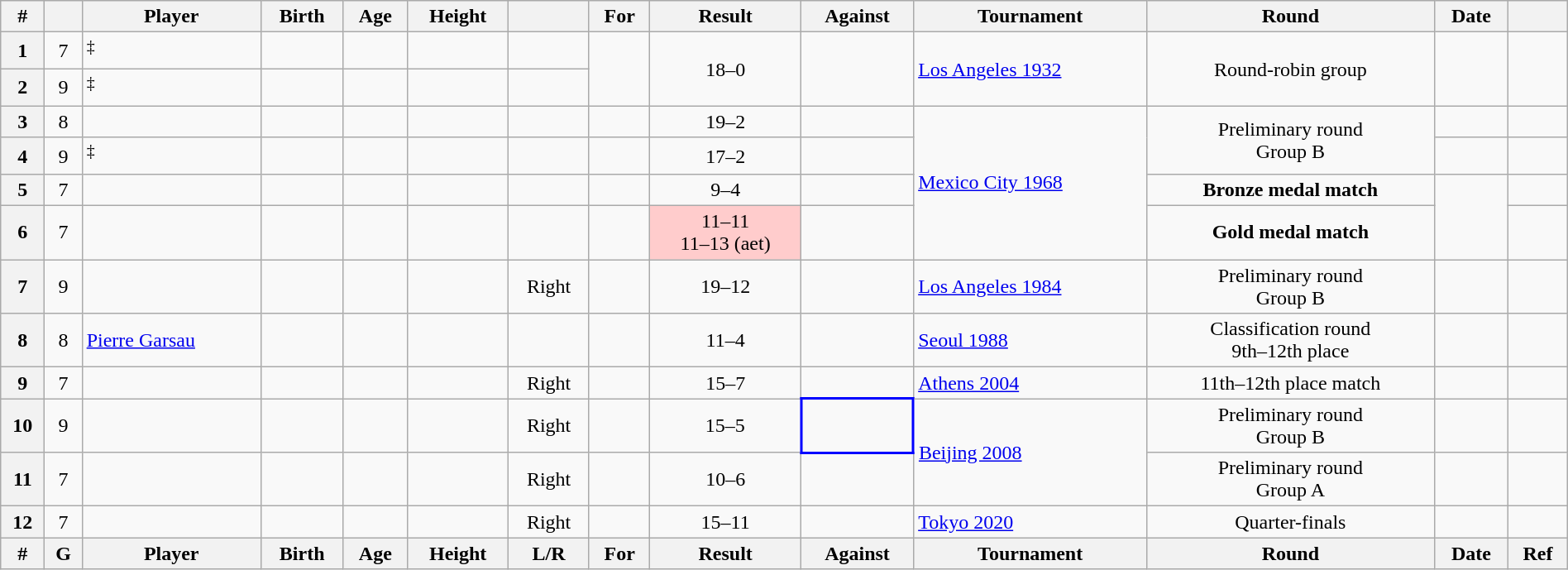<table class="wikitable sortable sticky-header-multi" style="text-align: center; font-size: 100%; margin-left: 0em; width: 100%">
<tr>
<th scope="col">#</th>
<th scope="col"></th>
<th scope="col">Player</th>
<th scope="col">Birth</th>
<th scope="col">Age</th>
<th scope="col">Height</th>
<th scope="col"></th>
<th scope="col">For</th>
<th scope="col">Result</th>
<th scope="col">Against</th>
<th scope="col">Tournament</th>
<th scope="col">Round</th>
<th scope="col">Date</th>
<th scope="col" class="unsortable"></th>
</tr>
<tr>
<th scope="row">1</th>
<td>7</td>
<td style="text-align: left;"><strong></strong><sup>‡</sup></td>
<td></td>
<td></td>
<td></td>
<td></td>
<td rowspan="2" style="text-align: left;"></td>
<td rowspan="2">18–0</td>
<td rowspan="2" style="text-align: left;"></td>
<td rowspan="2" style="text-align: left;" data-sort-value="1932"><a href='#'>Los Angeles 1932</a></td>
<td rowspan="2">Round-robin group</td>
<td rowspan="2" style="text-align: right;"></td>
<td rowspan="2"></td>
</tr>
<tr>
<th scope="row">2</th>
<td>9</td>
<td style="text-align: left;"><strong></strong><sup>‡</sup></td>
<td></td>
<td></td>
<td></td>
<td></td>
</tr>
<tr>
<th scope="row">3</th>
<td>8</td>
<td style="text-align: left;"></td>
<td></td>
<td></td>
<td></td>
<td></td>
<td style="text-align: left;"></td>
<td>19–2</td>
<td style="text-align: left;"></td>
<td rowspan="4" style="text-align: left;" data-sort-value="1968"><a href='#'>Mexico City 1968</a></td>
<td rowspan="2">Preliminary round<br>Group B</td>
<td style="text-align: right;"></td>
<td></td>
</tr>
<tr>
<th scope="row">4</th>
<td>9</td>
<td style="text-align: left;"><strong></strong><sup>‡</sup></td>
<td></td>
<td></td>
<td></td>
<td></td>
<td style="text-align: left;"></td>
<td>17–2</td>
<td style="text-align: left;"></td>
<td style="text-align: right;"></td>
<td></td>
</tr>
<tr>
<th scope="row">5</th>
<td>7</td>
<td style="text-align: left;"></td>
<td></td>
<td></td>
<td></td>
<td></td>
<td style="text-align: left;"></td>
<td>9–4</td>
<td style="text-align: left;"></td>
<td><strong>Bronze medal match</strong></td>
<td rowspan="2" style="text-align: right;"></td>
<td></td>
</tr>
<tr>
<th scope="row">6</th>
<td>7</td>
<td style="text-align: left;"></td>
<td></td>
<td></td>
<td></td>
<td></td>
<td style="text-align: left;"></td>
<td style="background-color: #ffcccc;">11–11<br>11–13 (aet)</td>
<td style="text-align: left;"></td>
<td><strong>Gold medal match</strong></td>
<td><br></td>
</tr>
<tr>
<th scope="row">7</th>
<td>9</td>
<td style="text-align: left;"></td>
<td></td>
<td></td>
<td></td>
<td>Right</td>
<td style="text-align: left;"></td>
<td>19–12</td>
<td style="text-align: left;"></td>
<td style="text-align: left;" data-sort-value="1984"><a href='#'>Los Angeles 1984</a></td>
<td>Preliminary round<br>Group B</td>
<td style="text-align: right;"></td>
<td></td>
</tr>
<tr>
<th scope="row">8</th>
<td>8</td>
<td style="text-align: left;" data-sort-value="Garsau, Pierre"><a href='#'>Pierre Garsau</a></td>
<td></td>
<td></td>
<td></td>
<td></td>
<td style="text-align: left;"></td>
<td>11–4</td>
<td style="text-align: left;"></td>
<td style="text-align: left;" data-sort-value="1988"><a href='#'>Seoul 1988</a></td>
<td>Classification round<br>9th–12th place</td>
<td style="text-align: right;"></td>
<td></td>
</tr>
<tr>
<th scope="row">9</th>
<td>7</td>
<td style="text-align: left;"></td>
<td></td>
<td></td>
<td></td>
<td>Right</td>
<td style="text-align: left;"></td>
<td>15–7</td>
<td style="text-align: left;"></td>
<td style="text-align: left;" data-sort-value="2004"><a href='#'>Athens 2004</a></td>
<td>11th–12th place match</td>
<td style="text-align: right;"></td>
<td></td>
</tr>
<tr>
<th scope="row">10</th>
<td>9</td>
<td style="text-align: left;"></td>
<td></td>
<td></td>
<td></td>
<td>Right</td>
<td style="text-align: left;"></td>
<td>15–5</td>
<td style="border: 2px solid blue; text-align: left;"></td>
<td rowspan="2" style="text-align: left;" data-sort-value="2008"><a href='#'>Beijing 2008</a></td>
<td>Preliminary round<br>Group B</td>
<td style="text-align: right;"></td>
<td></td>
</tr>
<tr>
<th scope="row">11</th>
<td>7</td>
<td style="text-align: left;"></td>
<td></td>
<td></td>
<td></td>
<td>Right</td>
<td style="text-align: left;"></td>
<td>10–6</td>
<td style="text-align: left;"></td>
<td>Preliminary round<br>Group A</td>
<td style="text-align: right;"></td>
<td></td>
</tr>
<tr>
<th scope="row">12</th>
<td>7</td>
<td style="text-align: left;"></td>
<td></td>
<td></td>
<td></td>
<td>Right</td>
<td style="text-align: left;"></td>
<td>15–11</td>
<td style="text-align: left;"></td>
<td style="text-align: left;" data-sort-value="2020"><a href='#'>Tokyo 2020</a></td>
<td>Quarter-finals</td>
<td style="text-align: right;"></td>
<td></td>
</tr>
<tr class="sortbottom">
<th>#</th>
<th>G</th>
<th>Player</th>
<th>Birth</th>
<th>Age</th>
<th>Height</th>
<th>L/R</th>
<th>For</th>
<th>Result</th>
<th>Against</th>
<th>Tournament</th>
<th>Round</th>
<th>Date</th>
<th>Ref</th>
</tr>
</table>
